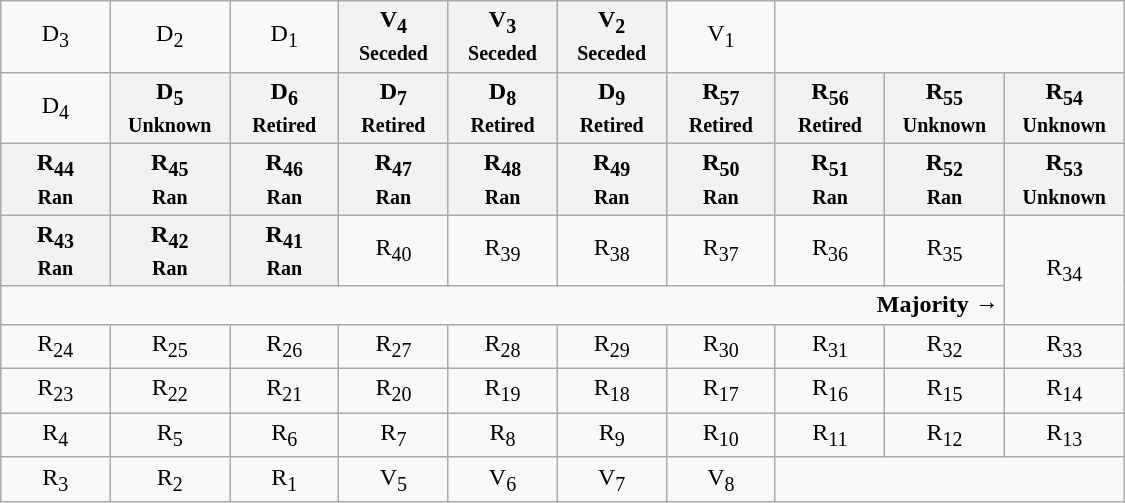<table class="wikitable" style="text-align:center" width=750px>
<tr>
<td>D<sub>3</sub></td>
<td>D<sub>2</sub></td>
<td>D<sub>1</sub></td>
<th>V<sub>4</sub><br><small>Seceded</small></th>
<th>V<sub>3</sub><br><small>Seceded</small></th>
<th>V<sub>2</sub><br><small>Seceded</small></th>
<td>V<sub>1</sub></td>
<td colspan=3></td>
</tr>
<tr>
<td width=50px >D<sub>4</sub></td>
<th width=50px >D<sub>5</sub><br><small>Unknown</small></th>
<th width=50px >D<sub>6</sub><br><small>Retired</small></th>
<th width=50px >D<sub>7</sub><br><small>Retired</small></th>
<th width=50px >D<sub>8</sub><br><small>Retired</small></th>
<th width=50px >D<sub>9</sub><br><small>Retired</small></th>
<th width=50px >R<sub>57</sub><br><small>Retired</small></th>
<th width=50px >R<sub>56</sub><br><small>Retired</small></th>
<th width=50px >R<sub>55</sub><br><small>Unknown</small></th>
<th width=50px >R<sub>54</sub><br><small>Unknown</small></th>
</tr>
<tr>
<th>R<sub>44</sub><br><small>Ran</small></th>
<th>R<sub>45</sub><br><small>Ran</small></th>
<th>R<sub>46</sub><br><small>Ran</small></th>
<th>R<sub>47</sub><br><small>Ran</small></th>
<th>R<sub>48</sub><br><small>Ran</small></th>
<th>R<sub>49</sub><br><small>Ran</small></th>
<th>R<sub>50</sub><br><small>Ran</small></th>
<th>R<sub>51</sub><br><small>Ran</small></th>
<th>R<sub>52</sub><br><small>Ran</small></th>
<th>R<sub>53</sub><br><small>Unknown</small></th>
</tr>
<tr>
<th>R<sub>43</sub><br><small>Ran</small></th>
<th>R<sub>42</sub><br><small>Ran</small></th>
<th>R<sub>41</sub><br><small>Ran</small></th>
<td>R<sub>40</sub></td>
<td>R<sub>39</sub></td>
<td>R<sub>38</sub></td>
<td>R<sub>37</sub></td>
<td>R<sub>36</sub></td>
<td>R<sub>35</sub></td>
<td rowspan=2 >R<sub>34</sub></td>
</tr>
<tr>
<td colspan=9 align=right><strong>Majority →</strong></td>
</tr>
<tr>
<td>R<sub>24</sub></td>
<td>R<sub>25</sub></td>
<td>R<sub>26</sub></td>
<td>R<sub>27</sub></td>
<td>R<sub>28</sub></td>
<td>R<sub>29</sub></td>
<td>R<sub>30</sub></td>
<td>R<sub>31</sub></td>
<td>R<sub>32</sub></td>
<td>R<sub>33</sub></td>
</tr>
<tr>
<td>R<sub>23</sub></td>
<td>R<sub>22</sub></td>
<td>R<sub>21</sub></td>
<td>R<sub>20</sub></td>
<td>R<sub>19</sub></td>
<td>R<sub>18</sub></td>
<td>R<sub>17</sub></td>
<td>R<sub>16</sub></td>
<td>R<sub>15</sub></td>
<td>R<sub>14</sub></td>
</tr>
<tr>
<td>R<sub>4</sub></td>
<td>R<sub>5</sub></td>
<td>R<sub>6</sub></td>
<td>R<sub>7</sub></td>
<td>R<sub>8</sub></td>
<td>R<sub>9</sub></td>
<td>R<sub>10</sub></td>
<td>R<sub>11</sub></td>
<td>R<sub>12</sub></td>
<td>R<sub>13</sub></td>
</tr>
<tr>
<td>R<sub>3</sub></td>
<td>R<sub>2</sub></td>
<td>R<sub>1</sub></td>
<td>V<sub>5</sub></td>
<td>V<sub>6</sub></td>
<td>V<sub>7</sub></td>
<td>V<sub>8</sub></td>
<td colspan=3></td>
</tr>
</table>
